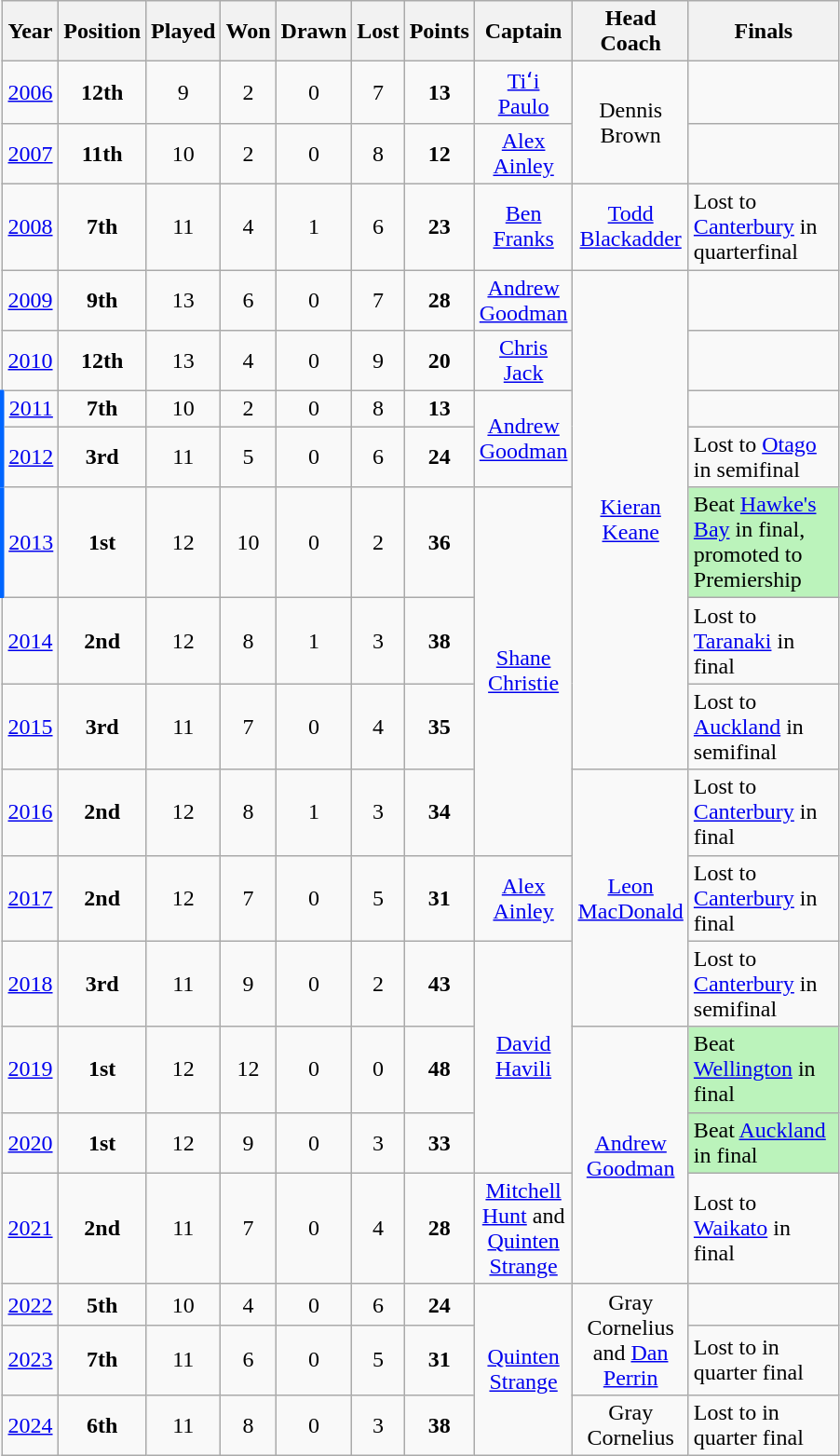<table class="wikitable" style="text-align:center;">
<tr border=1 cellpadding=5 cellspacing=0>
<th style="width:20px;">Year</th>
<th style="width:20px;">Position</th>
<th style="width:20px;">Played</th>
<th style="width:20px;">Won</th>
<th style="width:20px;">Drawn</th>
<th style="width:20px;">Lost</th>
<th style="width:20px;">Points</th>
<th style="width:20px;">Captain</th>
<th style="width:50px;">Head Coach</th>
<th style="width:100px;">Finals</th>
</tr>
<tr>
<td><a href='#'>2006</a></td>
<td><strong>12th</strong></td>
<td>9</td>
<td>2</td>
<td>0</td>
<td>7</td>
<td><strong>13</strong></td>
<td><a href='#'>Tiʻi Paulo</a></td>
<td rowspan=2>Dennis Brown</td>
<td></td>
</tr>
<tr>
<td><a href='#'>2007</a></td>
<td><strong>11th</strong></td>
<td>10</td>
<td>2</td>
<td>0</td>
<td>8</td>
<td><strong>12</strong></td>
<td><a href='#'>Alex Ainley</a></td>
<td align=left></td>
</tr>
<tr>
<td><a href='#'>2008</a></td>
<td><strong>7th</strong></td>
<td>11</td>
<td>4</td>
<td>1</td>
<td>6</td>
<td><strong>23</strong></td>
<td><a href='#'>Ben Franks</a></td>
<td><a href='#'>Todd Blackadder</a></td>
<td align=left>Lost to <a href='#'>Canterbury</a> in quarterfinal</td>
</tr>
<tr>
<td><a href='#'>2009</a></td>
<td><strong>9th</strong></td>
<td>13</td>
<td>6</td>
<td>0</td>
<td>7</td>
<td><strong>28</strong></td>
<td><a href='#'>Andrew Goodman</a></td>
<td rowspan=7><a href='#'>Kieran Keane</a></td>
<td align=left></td>
</tr>
<tr>
<td><a href='#'>2010</a></td>
<td><strong>12th</strong></td>
<td>13</td>
<td>4</td>
<td>0</td>
<td>9</td>
<td><strong>20</strong></td>
<td><a href='#'>Chris Jack</a></td>
<td align=left></td>
</tr>
<tr>
<td style="border-left:3px solid #06f;"><a href='#'>2011</a></td>
<td><strong>7th</strong></td>
<td>10</td>
<td>2</td>
<td>0</td>
<td>8</td>
<td><strong>13</strong></td>
<td rowspan=2><a href='#'>Andrew Goodman</a></td>
<td align=left></td>
</tr>
<tr>
<td style="border-left:3px solid #06f;"><a href='#'>2012</a></td>
<td><strong>3rd</strong></td>
<td>11</td>
<td>5</td>
<td>0</td>
<td>6</td>
<td><strong>24</strong></td>
<td align=left>Lost to <a href='#'>Otago</a> in semifinal</td>
</tr>
<tr>
<td style="border-left:3px solid #06f;"><a href='#'>2013</a></td>
<td><strong>1st</strong></td>
<td>12</td>
<td>10</td>
<td>0</td>
<td>2</td>
<td><strong>36</strong></td>
<td rowspan=4><a href='#'>Shane Christie</a></td>
<td align=left style="background:#bbf3bb;">Beat <a href='#'>Hawke's Bay</a> in final,  promoted to Premiership </td>
</tr>
<tr>
<td><a href='#'>2014</a></td>
<td><strong>2nd</strong></td>
<td>12</td>
<td>8</td>
<td>1</td>
<td>3</td>
<td><strong>38</strong></td>
<td align=left>Lost to <a href='#'>Taranaki</a> in final</td>
</tr>
<tr>
<td><a href='#'>2015</a></td>
<td><strong>3rd</strong></td>
<td>11</td>
<td>7</td>
<td>0</td>
<td>4</td>
<td><strong>35</strong></td>
<td align=left>Lost to  <a href='#'>Auckland</a> in semifinal</td>
</tr>
<tr>
<td><a href='#'>2016</a></td>
<td><strong>2nd</strong></td>
<td>12</td>
<td>8</td>
<td>1</td>
<td>3</td>
<td><strong>34</strong></td>
<td rowspan=3><a href='#'>Leon MacDonald</a></td>
<td align=left>Lost to <a href='#'>Canterbury</a> in final</td>
</tr>
<tr>
<td><a href='#'>2017</a></td>
<td><strong>2nd</strong></td>
<td>12</td>
<td>7</td>
<td>0</td>
<td>5</td>
<td><strong>31</strong></td>
<td><a href='#'>Alex Ainley</a></td>
<td align=left>Lost to <a href='#'>Canterbury</a> in final</td>
</tr>
<tr>
<td><a href='#'>2018</a></td>
<td><strong>3rd</strong></td>
<td>11</td>
<td>9</td>
<td>0</td>
<td>2</td>
<td><strong>43</strong></td>
<td rowspan=3><a href='#'>David Havili</a></td>
<td align=left>Lost to <a href='#'>Canterbury</a> in semifinal</td>
</tr>
<tr>
<td><a href='#'>2019</a></td>
<td><strong>1st</strong></td>
<td>12</td>
<td>12</td>
<td>0</td>
<td>0</td>
<td><strong>48</strong></td>
<td rowspan=3><a href='#'>Andrew Goodman</a></td>
<td align=left style="background:#bbf3bb;">Beat <a href='#'>Wellington</a> in final</td>
</tr>
<tr>
<td><a href='#'>2020</a></td>
<td><strong>1st</strong></td>
<td>12</td>
<td>9</td>
<td>0</td>
<td>3</td>
<td><strong>33</strong></td>
<td align=left style="background:#bbf3bb;">Beat <a href='#'>Auckland</a> in final</td>
</tr>
<tr>
<td><a href='#'>2021</a></td>
<td><strong>2nd</strong></td>
<td>11</td>
<td>7</td>
<td>0</td>
<td>4</td>
<td><strong>28</strong></td>
<td><a href='#'>Mitchell Hunt</a> and <a href='#'>Quinten Strange</a></td>
<td align=left>Lost to <a href='#'>Waikato</a> in final</td>
</tr>
<tr>
<td><a href='#'>2022</a></td>
<td><strong>5th</strong></td>
<td>10</td>
<td>4</td>
<td>0</td>
<td>6</td>
<td><strong>24</strong></td>
<td rowspan= 3><a href='#'>Quinten Strange</a></td>
<td rowspan=2>Gray Cornelius and <a href='#'>Dan Perrin</a></td>
<td align=left></td>
</tr>
<tr>
<td><a href='#'>2023</a></td>
<td><strong>7th</strong></td>
<td>11</td>
<td>6</td>
<td>0</td>
<td>5</td>
<td><strong>31</strong></td>
<td align=left>Lost to  in quarter final</td>
</tr>
<tr>
<td><a href='#'>2024</a></td>
<td><strong>6th</strong></td>
<td>11</td>
<td>8</td>
<td>0</td>
<td>3</td>
<td><strong>38</strong></td>
<td>Gray Cornelius</td>
<td align=left>Lost to  in quarter final</td>
</tr>
</table>
